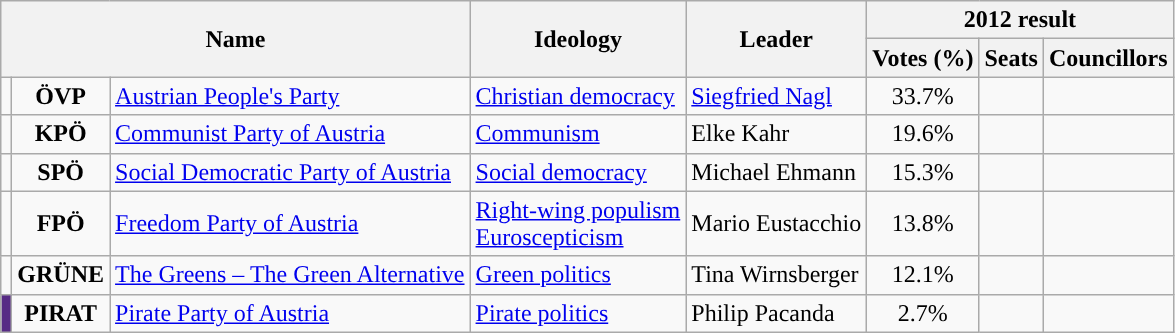<table class="wikitable">
<tr>
<th rowspan="2" colspan="3">Name</th>
<th rowspan="2">Ideology</th>
<th rowspan="2">Leader</th>
<th colspan="3">2012 result</th>
</tr>
<tr>
<th>Votes (%)</th>
<th>Seats</th>
<th>Councillors</th>
</tr>
<tr>
<td style="background:"></td>
<td style="text-align:center;"><strong>ÖVP</strong></td>
<td><a href='#'>Austrian People's Party</a><br></td>
<td><a href='#'>Christian democracy</a></td>
<td><a href='#'>Siegfried Nagl</a></td>
<td style="text-align:center;">33.7%</td>
<td></td>
<td></td>
</tr>
<tr>
<td style="background:"></td>
<td style="text-align:center;"><strong>KPÖ</strong></td>
<td><a href='#'>Communist Party of Austria</a><br></td>
<td><a href='#'>Communism</a></td>
<td>Elke Kahr</td>
<td style="text-align:center;">19.6%</td>
<td></td>
<td></td>
</tr>
<tr>
<td style="background:"></td>
<td style="text-align:center;"><strong>SPÖ</strong></td>
<td><a href='#'>Social Democratic Party of Austria</a><br></td>
<td><a href='#'>Social democracy</a></td>
<td>Michael Ehmann</td>
<td style="text-align:center;">15.3%</td>
<td></td>
<td></td>
</tr>
<tr>
<td style="background:"></td>
<td style="text-align:center;"><strong>FPÖ</strong></td>
<td><a href='#'>Freedom Party of Austria</a><br></td>
<td><a href='#'>Right-wing populism</a><br><a href='#'>Euroscepticism</a></td>
<td>Mario Eustacchio</td>
<td style="text-align:center;">13.8%</td>
<td></td>
<td></td>
</tr>
<tr>
<td style="background:"></td>
<td style="text-align:center;"><strong>GRÜNE</strong></td>
<td><a href='#'>The Greens – The Green Alternative</a><br></td>
<td><a href='#'>Green politics</a></td>
<td>Tina Wirnsberger</td>
<td style="text-align:center;">12.1%</td>
<td></td>
<td></td>
</tr>
<tr>
<td style="background:#572B85;"></td>
<td style="text-align:center;"><strong>PIRAT</strong></td>
<td><a href='#'>Pirate Party of Austria</a><br></td>
<td><a href='#'>Pirate politics</a></td>
<td>Philip Pacanda</td>
<td style="text-align:center;">2.7%</td>
<td></td>
</tr>
</table>
